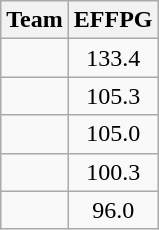<table class=wikitable>
<tr>
<th>Team</th>
<th>EFFPG</th>
</tr>
<tr>
<td></td>
<td align=center>133.4</td>
</tr>
<tr>
<td></td>
<td align=center>105.3</td>
</tr>
<tr>
<td></td>
<td align=center>105.0</td>
</tr>
<tr>
<td></td>
<td align=center>100.3</td>
</tr>
<tr>
<td></td>
<td align=center>96.0</td>
</tr>
</table>
